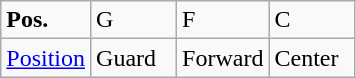<table class="wikitable">
<tr>
<td width="50"><strong>Pos.</strong></td>
<td width="50">G</td>
<td width="50">F</td>
<td width="50">C</td>
</tr>
<tr>
<td><a href='#'>Position</a></td>
<td>Guard</td>
<td>Forward</td>
<td>Center</td>
</tr>
</table>
